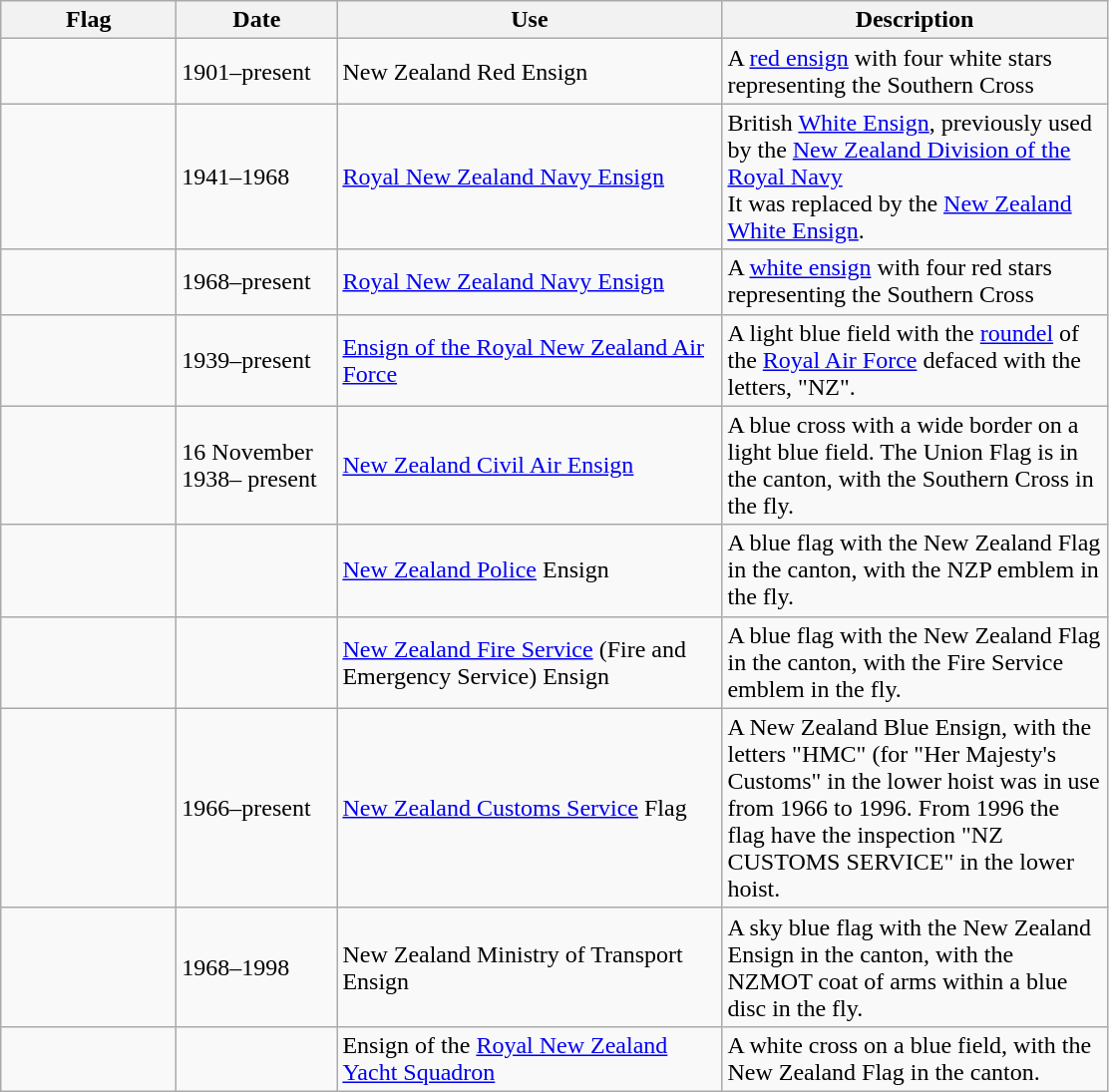<table class="wikitable">
<tr>
<th style="width:110px;">Flag</th>
<th style="width:100px;">Date</th>
<th style="width:250px;">Use</th>
<th style="width:250px;">Description</th>
</tr>
<tr>
<td></td>
<td>1901–present</td>
<td>New Zealand Red Ensign</td>
<td>A <a href='#'>red ensign</a> with four white stars representing the Southern Cross</td>
</tr>
<tr>
<td></td>
<td>1941–1968</td>
<td><a href='#'>Royal New Zealand Navy Ensign</a></td>
<td>British <a href='#'>White Ensign</a>, previously used by the <a href='#'>New Zealand Division of the Royal Navy</a> <br>It was replaced by the <a href='#'>New Zealand White Ensign</a>.</td>
</tr>
<tr>
<td></td>
<td>1968–present</td>
<td><a href='#'>Royal New Zealand Navy Ensign</a></td>
<td>A <a href='#'>white ensign</a> with four red stars representing the Southern Cross</td>
</tr>
<tr>
<td></td>
<td>1939–present</td>
<td><a href='#'>Ensign of the Royal New Zealand Air Force</a></td>
<td>A light blue field with the <a href='#'>roundel</a> of the <a href='#'>Royal Air Force</a> defaced with the letters, "NZ".</td>
</tr>
<tr>
<td></td>
<td>16 November 1938– present</td>
<td><a href='#'>New Zealand Civil Air Ensign</a></td>
<td>A blue cross with a wide border on a light blue field. The Union Flag is in the canton, with the Southern Cross in the fly.</td>
</tr>
<tr>
<td></td>
<td></td>
<td><a href='#'>New Zealand Police</a> Ensign</td>
<td>A blue flag with the New Zealand Flag in the canton, with the NZP emblem in the fly.</td>
</tr>
<tr>
<td></td>
<td></td>
<td><a href='#'>New Zealand Fire Service</a> (Fire and Emergency Service) Ensign</td>
<td>A blue flag with the New Zealand Flag in the canton, with the Fire Service emblem in the fly.</td>
</tr>
<tr>
<td></td>
<td>1966–present</td>
<td><a href='#'>New Zealand Customs Service</a> Flag</td>
<td>A New Zealand Blue Ensign, with the letters "HMC" (for "Her Majesty's Customs" in the lower hoist was in use from 1966 to 1996. From 1996 the flag have the inspection "NZ CUSTOMS SERVICE" in the lower hoist.</td>
</tr>
<tr>
<td></td>
<td>1968–1998</td>
<td>New Zealand Ministry of Transport Ensign</td>
<td>A sky blue flag with the New Zealand Ensign in the canton, with the NZMOT coat of arms within a blue disc in the fly.</td>
</tr>
<tr>
<td></td>
<td></td>
<td>Ensign of the <a href='#'>Royal New Zealand Yacht Squadron</a></td>
<td>A white cross on a blue field, with the New Zealand Flag in the canton.</td>
</tr>
</table>
